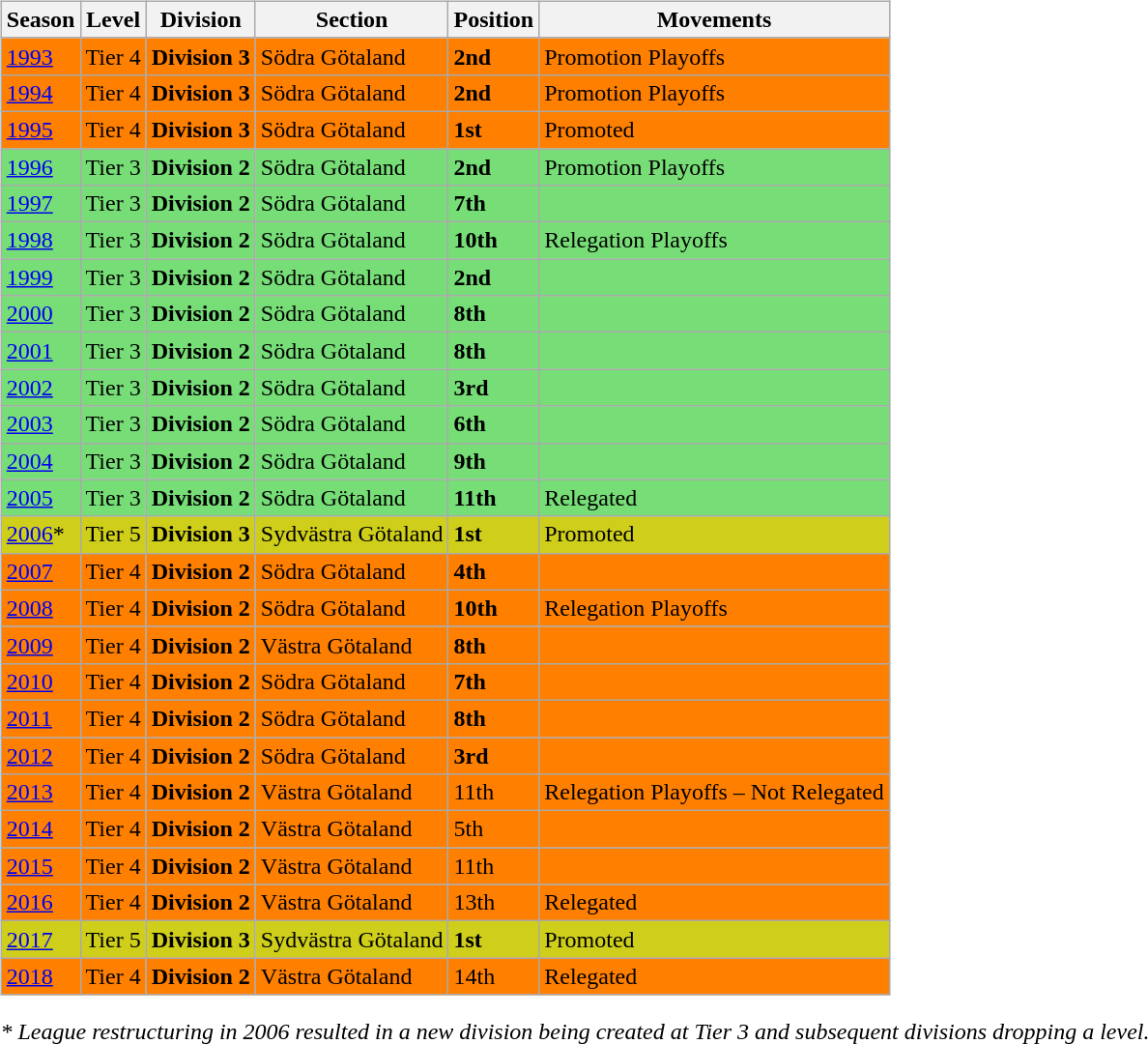<table>
<tr>
<td valign="top" width=0%><br><table class="wikitable">
<tr style="background:#f0f6fa;">
<th><strong>Season</strong></th>
<th><strong>Level</strong></th>
<th><strong>Division</strong></th>
<th><strong>Section</strong></th>
<th><strong>Position</strong></th>
<th><strong>Movements</strong></th>
</tr>
<tr>
<td style="background:#FF7F00;"><a href='#'>1993</a></td>
<td style="background:#FF7F00;">Tier 4</td>
<td style="background:#FF7F00;"><strong>Division 3</strong></td>
<td style="background:#FF7F00;">Södra Götaland</td>
<td style="background:#FF7F00;"><strong>2nd</strong></td>
<td style="background:#FF7F00;">Promotion Playoffs</td>
</tr>
<tr>
<td style="background:#FF7F00;"><a href='#'>1994</a></td>
<td style="background:#FF7F00;">Tier 4</td>
<td style="background:#FF7F00;"><strong>Division 3</strong></td>
<td style="background:#FF7F00;">Södra Götaland</td>
<td style="background:#FF7F00;"><strong>2nd</strong></td>
<td style="background:#FF7F00;">Promotion Playoffs</td>
</tr>
<tr>
<td style="background:#FF7F00;"><a href='#'>1995</a></td>
<td style="background:#FF7F00;">Tier 4</td>
<td style="background:#FF7F00;"><strong>Division 3</strong></td>
<td style="background:#FF7F00;">Södra Götaland</td>
<td style="background:#FF7F00;"><strong>1st</strong></td>
<td style="background:#FF7F00;">Promoted</td>
</tr>
<tr>
<td style="background:#77DD77;"><a href='#'>1996</a></td>
<td style="background:#77DD77;">Tier 3</td>
<td style="background:#77DD77;"><strong>Division 2</strong></td>
<td style="background:#77DD77;">Södra Götaland</td>
<td style="background:#77DD77;"><strong>2nd</strong></td>
<td style="background:#77DD77;">Promotion Playoffs</td>
</tr>
<tr>
<td style="background:#77DD77;"><a href='#'>1997</a></td>
<td style="background:#77DD77;">Tier 3</td>
<td style="background:#77DD77;"><strong>Division 2</strong></td>
<td style="background:#77DD77;">Södra Götaland</td>
<td style="background:#77DD77;"><strong>7th</strong></td>
<td style="background:#77DD77;"></td>
</tr>
<tr>
<td style="background:#77DD77;"><a href='#'>1998</a></td>
<td style="background:#77DD77;">Tier 3</td>
<td style="background:#77DD77;"><strong>Division 2</strong></td>
<td style="background:#77DD77;">Södra Götaland</td>
<td style="background:#77DD77;"><strong>10th</strong></td>
<td style="background:#77DD77;">Relegation Playoffs</td>
</tr>
<tr>
<td style="background:#77DD77;"><a href='#'>1999</a></td>
<td style="background:#77DD77;">Tier 3</td>
<td style="background:#77DD77;"><strong>Division 2</strong></td>
<td style="background:#77DD77;">Södra Götaland</td>
<td style="background:#77DD77;"><strong>2nd</strong></td>
<td style="background:#77DD77;"></td>
</tr>
<tr>
<td style="background:#77DD77;"><a href='#'>2000</a></td>
<td style="background:#77DD77;">Tier 3</td>
<td style="background:#77DD77;"><strong>Division 2</strong></td>
<td style="background:#77DD77;">Södra Götaland</td>
<td style="background:#77DD77;"><strong>8th</strong></td>
<td style="background:#77DD77;"></td>
</tr>
<tr>
<td style="background:#77DD77;"><a href='#'>2001</a></td>
<td style="background:#77DD77;">Tier 3</td>
<td style="background:#77DD77;"><strong>Division 2</strong></td>
<td style="background:#77DD77;">Södra Götaland</td>
<td style="background:#77DD77;"><strong>8th</strong></td>
<td style="background:#77DD77;"></td>
</tr>
<tr>
<td style="background:#77DD77;"><a href='#'>2002</a></td>
<td style="background:#77DD77;">Tier 3</td>
<td style="background:#77DD77;"><strong>Division 2</strong></td>
<td style="background:#77DD77;">Södra Götaland</td>
<td style="background:#77DD77;"><strong>3rd</strong></td>
<td style="background:#77DD77;"></td>
</tr>
<tr>
<td style="background:#77DD77;"><a href='#'>2003</a></td>
<td style="background:#77DD77;">Tier 3</td>
<td style="background:#77DD77;"><strong>Division 2</strong></td>
<td style="background:#77DD77;">Södra Götaland</td>
<td style="background:#77DD77;"><strong>6th</strong></td>
<td style="background:#77DD77;"></td>
</tr>
<tr>
<td style="background:#77DD77;"><a href='#'>2004</a></td>
<td style="background:#77DD77;">Tier 3</td>
<td style="background:#77DD77;"><strong>Division 2</strong></td>
<td style="background:#77DD77;">Södra Götaland</td>
<td style="background:#77DD77;"><strong>9th</strong></td>
<td style="background:#77DD77;"></td>
</tr>
<tr>
<td style="background:#77DD77;"><a href='#'>2005</a></td>
<td style="background:#77DD77;">Tier 3</td>
<td style="background:#77DD77;"><strong>Division 2</strong></td>
<td style="background:#77DD77;">Södra Götaland</td>
<td style="background:#77DD77;"><strong>11th</strong></td>
<td style="background:#77DD77;">Relegated</td>
</tr>
<tr>
<td style="background:#CECE1B;"><a href='#'>2006</a>*</td>
<td style="background:#CECE1B;">Tier 5</td>
<td style="background:#CECE1B;"><strong>Division 3</strong></td>
<td style="background:#CECE1B;">Sydvästra Götaland</td>
<td style="background:#CECE1B;"><strong>1st</strong></td>
<td style="background:#CECE1B;">Promoted</td>
</tr>
<tr>
<td style="background:#FF7F00;"><a href='#'>2007</a></td>
<td style="background:#FF7F00;">Tier 4</td>
<td style="background:#FF7F00;"><strong>Division 2</strong></td>
<td style="background:#FF7F00;">Södra Götaland</td>
<td style="background:#FF7F00;"><strong>4th</strong></td>
<td style="background:#FF7F00;"></td>
</tr>
<tr>
<td style="background:#FF7F00;"><a href='#'>2008</a></td>
<td style="background:#FF7F00;">Tier 4</td>
<td style="background:#FF7F00;"><strong>Division 2</strong></td>
<td style="background:#FF7F00;">Södra Götaland</td>
<td style="background:#FF7F00;"><strong>10th</strong></td>
<td style="background:#FF7F00;">Relegation Playoffs</td>
</tr>
<tr>
<td style="background:#FF7F00;"><a href='#'>2009</a></td>
<td style="background:#FF7F00;">Tier 4</td>
<td style="background:#FF7F00;"><strong>Division 2</strong></td>
<td style="background:#FF7F00;">Västra Götaland</td>
<td style="background:#FF7F00;"><strong>8th</strong></td>
<td style="background:#FF7F00;"></td>
</tr>
<tr>
<td style="background:#FF7F00;"><a href='#'>2010</a></td>
<td style="background:#FF7F00;">Tier 4</td>
<td style="background:#FF7F00;"><strong>Division 2</strong></td>
<td style="background:#FF7F00;">Södra Götaland</td>
<td style="background:#FF7F00;"><strong>7th</strong></td>
<td style="background:#FF7F00;"></td>
</tr>
<tr>
<td style="background:#FF7F00;"><a href='#'>2011</a></td>
<td style="background:#FF7F00;">Tier 4</td>
<td style="background:#FF7F00;"><strong>Division 2</strong></td>
<td style="background:#FF7F00;">Södra Götaland</td>
<td style="background:#FF7F00;"><strong>8th</strong></td>
<td style="background:#FF7F00;"></td>
</tr>
<tr>
<td style="background:#FF7F00;"><a href='#'>2012</a></td>
<td style="background:#FF7F00;">Tier 4</td>
<td style="background:#FF7F00;"><strong>Division 2</strong></td>
<td style="background:#FF7F00;">Södra Götaland</td>
<td style="background:#FF7F00;"><strong>3rd</strong></td>
<td style="background:#FF7F00;"></td>
</tr>
<tr>
<td style="background:#FF7F00;"><a href='#'>2013</a></td>
<td style="background:#FF7F00;">Tier 4</td>
<td style="background:#FF7F00;"><strong>Division 2</strong></td>
<td style="background:#FF7F00;">Västra Götaland</td>
<td style="background:#FF7F00;">11th</td>
<td style="background:#FF7F00;">Relegation Playoffs – Not Relegated</td>
</tr>
<tr>
<td style="background:#FF7F00;"><a href='#'>2014</a></td>
<td style="background:#FF7F00;">Tier 4</td>
<td style="background:#FF7F00;"><strong>Division 2</strong></td>
<td style="background:#FF7F00;">Västra Götaland</td>
<td style="background:#FF7F00;">5th</td>
<td style="background:#FF7F00;"></td>
</tr>
<tr>
<td style="background:#FF7F00;"><a href='#'>2015</a></td>
<td style="background:#FF7F00;">Tier 4</td>
<td style="background:#FF7F00;"><strong>Division 2</strong></td>
<td style="background:#FF7F00;">Västra Götaland</td>
<td style="background:#FF7F00;">11th</td>
<td style="background:#FF7F00;"></td>
</tr>
<tr>
<td style="background:#FF7F00;"><a href='#'>2016</a></td>
<td style="background:#FF7F00;">Tier 4</td>
<td style="background:#FF7F00;"><strong>Division 2</strong></td>
<td style="background:#FF7F00;">Västra Götaland</td>
<td style="background:#FF7F00;">13th</td>
<td style="background:#FF7F00;">Relegated</td>
</tr>
<tr>
<td style="background:#CECE1B;"><a href='#'>2017</a></td>
<td style="background:#CECE1B;">Tier 5</td>
<td style="background:#CECE1B;"><strong>Division 3</strong></td>
<td style="background:#CECE1B;">Sydvästra Götaland</td>
<td style="background:#CECE1B;"><strong>1st</strong></td>
<td style="background:#CECE1B;">Promoted</td>
</tr>
<tr>
<td style="background:#FF7F00;"><a href='#'>2018</a></td>
<td style="background:#FF7F00;">Tier 4</td>
<td style="background:#FF7F00;"><strong>Division 2</strong></td>
<td style="background:#FF7F00;">Västra Götaland</td>
<td style="background:#FF7F00;">14th</td>
<td style="background:#FF7F00;">Relegated</td>
</tr>
</table>
<em>* League restructuring in 2006 resulted in a new division being created at Tier 3 and subsequent divisions dropping a level.</em>

</td>
</tr>
</table>
